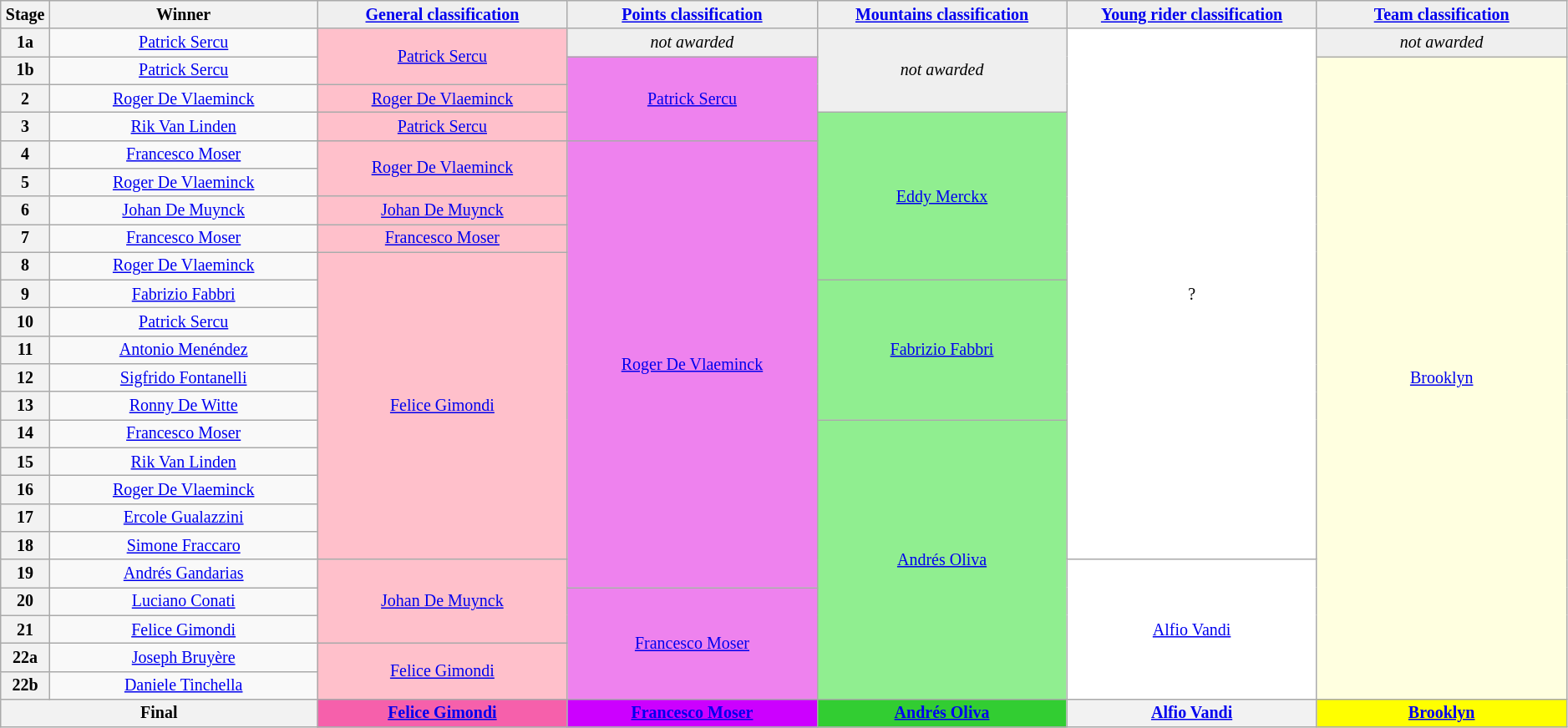<table class="wikitable" style="text-align: center; font-size:smaller;">
<tr style="background:#efefef;">
<th style="width:1%;">Stage</th>
<th style="width:15%;">Winner</th>
<th style="background:#efefef; width:14%;"><a href='#'>General classification</a><br></th>
<th style="background:#efefef; width:14%;"><a href='#'>Points classification</a><br></th>
<th style="background:#efefef; width:14%;"><a href='#'>Mountains classification</a><br></th>
<th style="background:#efefef; width:14%;"><a href='#'>Young rider classification</a></th>
<th style="background:#efefef; width:14%;"><a href='#'>Team classification</a></th>
</tr>
<tr>
<th>1a</th>
<td><a href='#'>Patrick Sercu</a></td>
<td style="background:pink;" rowspan="2"><a href='#'>Patrick Sercu</a></td>
<td style="background:#EFEFEF;" rowspan="1"><em>not awarded</em></td>
<td style="background:#EFEFEF;" rowspan="3"><em>not awarded</em></td>
<td style="background:white;" rowspan="19">?</td>
<td style="background:#EFEFEF;" rowspan="1"><em>not awarded</em></td>
</tr>
<tr>
<th>1b</th>
<td><a href='#'>Patrick Sercu</a></td>
<td style="background:violet;" rowspan="3"><a href='#'>Patrick Sercu</a></td>
<td style="background:lightyellow;" rowspan="23"><a href='#'>Brooklyn</a></td>
</tr>
<tr>
<th>2</th>
<td><a href='#'>Roger De Vlaeminck</a></td>
<td style="background:pink;" rowspan="1"><a href='#'>Roger De Vlaeminck</a></td>
</tr>
<tr>
<th>3</th>
<td><a href='#'>Rik Van Linden</a></td>
<td style="background:pink;" rowspan="1"><a href='#'>Patrick Sercu</a></td>
<td style="background:lightgreen;" rowspan="6"><a href='#'>Eddy Merckx</a></td>
</tr>
<tr>
<th>4</th>
<td><a href='#'>Francesco Moser</a></td>
<td style="background:pink;" rowspan="2"><a href='#'>Roger De Vlaeminck</a></td>
<td style="background:violet;" rowspan="16"><a href='#'>Roger De Vlaeminck</a></td>
</tr>
<tr>
<th>5</th>
<td><a href='#'>Roger De Vlaeminck</a></td>
</tr>
<tr>
<th>6</th>
<td><a href='#'>Johan De Muynck</a></td>
<td style="background:pink;" rowspan="1"><a href='#'>Johan De Muynck</a></td>
</tr>
<tr>
<th>7</th>
<td><a href='#'>Francesco Moser</a></td>
<td style="background:pink;" rowspan="1"><a href='#'>Francesco Moser</a></td>
</tr>
<tr>
<th>8</th>
<td><a href='#'>Roger De Vlaeminck</a></td>
<td style="background:pink;" rowspan="11"><a href='#'>Felice Gimondi</a></td>
</tr>
<tr>
<th>9</th>
<td><a href='#'>Fabrizio Fabbri</a></td>
<td style="background:lightgreen;" rowspan="5"><a href='#'>Fabrizio Fabbri</a></td>
</tr>
<tr>
<th>10</th>
<td><a href='#'>Patrick Sercu</a></td>
</tr>
<tr>
<th>11</th>
<td><a href='#'>Antonio Menéndez</a></td>
</tr>
<tr>
<th>12</th>
<td><a href='#'>Sigfrido Fontanelli</a></td>
</tr>
<tr>
<th>13</th>
<td><a href='#'>Ronny De Witte</a></td>
</tr>
<tr>
<th>14</th>
<td><a href='#'>Francesco Moser</a></td>
<td style="background:lightgreen;" rowspan="10"><a href='#'>Andrés Oliva</a></td>
</tr>
<tr>
<th>15</th>
<td><a href='#'>Rik Van Linden</a></td>
</tr>
<tr>
<th>16</th>
<td><a href='#'>Roger De Vlaeminck</a></td>
</tr>
<tr>
<th>17</th>
<td><a href='#'>Ercole Gualazzini</a></td>
</tr>
<tr>
<th>18</th>
<td><a href='#'>Simone Fraccaro</a></td>
</tr>
<tr>
<th>19</th>
<td><a href='#'>Andrés Gandarias</a></td>
<td style="background:pink;" rowspan="3"><a href='#'>Johan De Muynck</a></td>
<td style="background:white;" rowspan="5"><a href='#'>Alfio Vandi</a></td>
</tr>
<tr>
<th>20</th>
<td><a href='#'>Luciano Conati</a></td>
<td style="background:violet;" rowspan="4"><a href='#'>Francesco Moser</a></td>
</tr>
<tr>
<th>21</th>
<td><a href='#'>Felice Gimondi</a></td>
</tr>
<tr>
<th>22a</th>
<td><a href='#'>Joseph Bruyère</a></td>
<td style="background:pink;" rowspan="2"><a href='#'>Felice Gimondi</a></td>
</tr>
<tr>
<th>22b</th>
<td><a href='#'>Daniele Tinchella</a></td>
</tr>
<tr>
<th colspan=2><strong>Final</strong></th>
<th style="background:#F660AB;"><strong><a href='#'>Felice Gimondi</a></strong></th>
<th style="background:#c0f;"><strong><a href='#'>Francesco Moser</a></strong></th>
<th style="background:#32CD32;"><strong><a href='#'>Andrés Oliva</a></strong></th>
<th style="background:offwhite;"><strong><a href='#'>Alfio Vandi</a></strong></th>
<th style="background:yellow;"><strong><a href='#'>Brooklyn</a></strong></th>
</tr>
</table>
